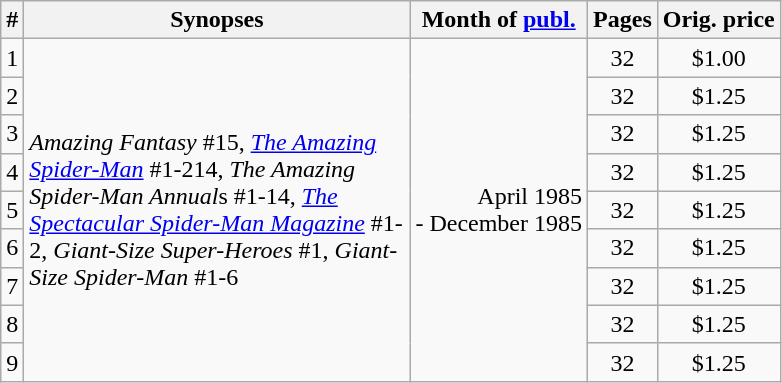<table class="wikitable">
<tr>
<th>#</th>
<th width="250">Synopses</th>
<th>Month of <a href='#'>publ.</a></th>
<th>Pages</th>
<th>Orig. price</th>
</tr>
<tr align="center">
<td>1</td>
<td align="left" rowspan="9"><em>Amazing Fantasy</em> #15, <em><a href='#'>The Amazing Spider-Man</a></em> #1-214, <em>The Amazing Spider-Man Annual</em>s #1-14, <em><a href='#'>The Spectacular Spider-Man Magazine</a></em> #1-2, <em>Giant-Size Super-Heroes</em> #1, <em>Giant-Size Spider-Man</em> #1-6</td>
<td align="right" rowspan="9">April 1985<br> - December 1985</td>
<td>32</td>
<td>$1.00</td>
</tr>
<tr align="center">
<td>2</td>
<td>32</td>
<td>$1.25</td>
</tr>
<tr align="center">
<td>3</td>
<td>32</td>
<td>$1.25</td>
</tr>
<tr align="center">
<td>4</td>
<td>32</td>
<td>$1.25</td>
</tr>
<tr align="center">
<td>5</td>
<td>32</td>
<td>$1.25</td>
</tr>
<tr align="center">
<td>6</td>
<td>32</td>
<td>$1.25</td>
</tr>
<tr align="center">
<td>7</td>
<td>32</td>
<td>$1.25</td>
</tr>
<tr align="center">
<td>8</td>
<td>32</td>
<td>$1.25</td>
</tr>
<tr align="center">
<td>9</td>
<td>32</td>
<td>$1.25</td>
</tr>
</table>
